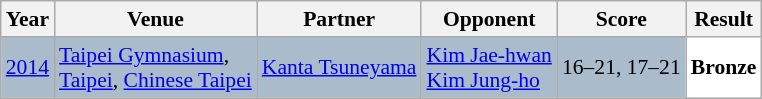<table class="sortable wikitable" style="font-size: 90%;">
<tr>
<th>Year</th>
<th>Venue</th>
<th>Partner</th>
<th>Opponent</th>
<th>Score</th>
<th>Result</th>
</tr>
<tr style="background:#AABBCC">
<td align="center"><a href='#'>2014</a></td>
<td align="left"><a href='#'>Taipei Gymnasium</a>,<br><a href='#'>Taipei</a>, <a href='#'>Chinese Taipei</a></td>
<td align="left"> <a href='#'>Kanta Tsuneyama</a></td>
<td align="left"> <a href='#'>Kim Jae-hwan</a> <br>  <a href='#'>Kim Jung-ho</a></td>
<td align="left">16–21, 17–21</td>
<td style="text-align:left; background:white"> <strong>Bronze</strong></td>
</tr>
</table>
